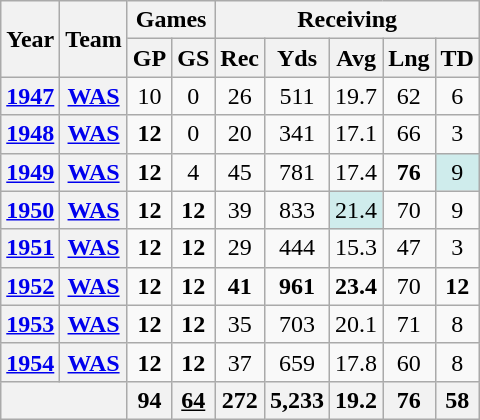<table class="wikitable" style="text-align:center;">
<tr>
<th rowspan="2">Year</th>
<th rowspan="2">Team</th>
<th colspan="2">Games</th>
<th colspan="5">Receiving</th>
</tr>
<tr>
<th>GP</th>
<th>GS</th>
<th>Rec</th>
<th>Yds</th>
<th>Avg</th>
<th>Lng</th>
<th>TD</th>
</tr>
<tr>
<th><a href='#'>1947</a></th>
<th><a href='#'>WAS</a></th>
<td>10</td>
<td>0</td>
<td>26</td>
<td>511</td>
<td>19.7</td>
<td>62</td>
<td>6</td>
</tr>
<tr>
<th><a href='#'>1948</a></th>
<th><a href='#'>WAS</a></th>
<td><strong>12</strong></td>
<td>0</td>
<td>20</td>
<td>341</td>
<td>17.1</td>
<td>66</td>
<td>3</td>
</tr>
<tr>
<th><a href='#'>1949</a></th>
<th><a href='#'>WAS</a></th>
<td><strong>12</strong></td>
<td>4</td>
<td>45</td>
<td>781</td>
<td>17.4</td>
<td><strong>76</strong></td>
<td style="background:#cfecec;">9</td>
</tr>
<tr>
<th><a href='#'>1950</a></th>
<th><a href='#'>WAS</a></th>
<td><strong>12</strong></td>
<td><strong>12</strong></td>
<td>39</td>
<td>833</td>
<td style="background:#cfecec;">21.4</td>
<td>70</td>
<td>9</td>
</tr>
<tr>
<th><a href='#'>1951</a></th>
<th><a href='#'>WAS</a></th>
<td><strong>12</strong></td>
<td><strong>12</strong></td>
<td>29</td>
<td>444</td>
<td>15.3</td>
<td>47</td>
<td>3</td>
</tr>
<tr>
<th><a href='#'>1952</a></th>
<th><a href='#'>WAS</a></th>
<td><strong>12</strong></td>
<td><strong>12</strong></td>
<td><strong>41</strong></td>
<td><strong>961</strong></td>
<td><strong>23.4</strong></td>
<td>70</td>
<td><strong>12</strong></td>
</tr>
<tr>
<th><a href='#'>1953</a></th>
<th><a href='#'>WAS</a></th>
<td><strong>12</strong></td>
<td><strong>12</strong></td>
<td>35</td>
<td>703</td>
<td>20.1</td>
<td>71</td>
<td>8</td>
</tr>
<tr>
<th><a href='#'>1954</a></th>
<th><a href='#'>WAS</a></th>
<td><strong>12</strong></td>
<td><strong>12</strong></td>
<td>37</td>
<td>659</td>
<td>17.8</td>
<td>60</td>
<td>8</td>
</tr>
<tr>
<th colspan="2"></th>
<th>94</th>
<th><u>64</u></th>
<th>272</th>
<th>5,233</th>
<th>19.2</th>
<th>76</th>
<th>58</th>
</tr>
</table>
